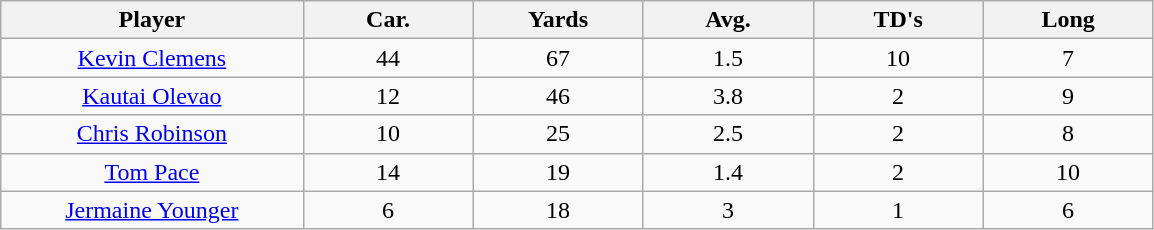<table class="wikitable sortable">
<tr>
<th bgcolor="#DDDDFF" width="16%">Player</th>
<th bgcolor="#DDDDFF" width="9%">Car.</th>
<th bgcolor="#DDDDFF" width="9%">Yards</th>
<th bgcolor="#DDDDFF" width="9%">Avg.</th>
<th bgcolor="#DDDDFF" width="9%">TD's</th>
<th bgcolor="#DDDDFF" width="9%">Long</th>
</tr>
<tr align="center">
<td><a href='#'>Kevin Clemens</a></td>
<td>44</td>
<td>67</td>
<td>1.5</td>
<td>10</td>
<td>7</td>
</tr>
<tr align="center">
<td><a href='#'>Kautai Olevao</a></td>
<td>12</td>
<td>46</td>
<td>3.8</td>
<td>2</td>
<td>9</td>
</tr>
<tr align="center">
<td><a href='#'>Chris Robinson</a></td>
<td>10</td>
<td>25</td>
<td>2.5</td>
<td>2</td>
<td>8</td>
</tr>
<tr align="center">
<td><a href='#'>Tom Pace</a></td>
<td>14</td>
<td>19</td>
<td>1.4</td>
<td>2</td>
<td>10</td>
</tr>
<tr align="center">
<td><a href='#'>Jermaine Younger</a></td>
<td>6</td>
<td>18</td>
<td>3</td>
<td>1</td>
<td>6</td>
</tr>
</table>
